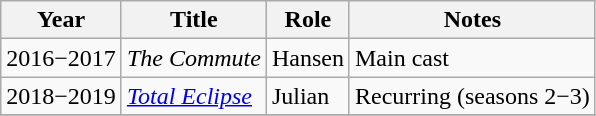<table class="wikitable sortable">
<tr>
<th>Year</th>
<th>Title</th>
<th>Role</th>
<th>Notes</th>
</tr>
<tr>
<td>2016−2017</td>
<td><em>The Commute</em></td>
<td>Hansen</td>
<td>Main cast</td>
</tr>
<tr>
<td>2018−2019</td>
<td><em><a href='#'>Total Eclipse</a></em></td>
<td>Julian</td>
<td>Recurring (seasons 2−3)</td>
</tr>
<tr>
</tr>
</table>
